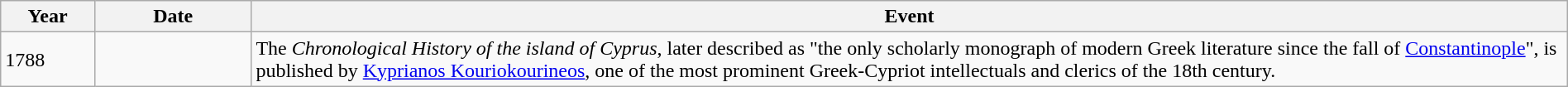<table class="wikitable" width="100%">
<tr>
<th style="width:6%">Year</th>
<th style="width:10%">Date</th>
<th>Event</th>
</tr>
<tr>
<td>1788</td>
<td></td>
<td>The <em>Chronological History of the island of Cyprus</em>, later described as "the only scholarly monograph of modern Greek literature since the fall of <a href='#'>Constantinople</a>", is published by <a href='#'>Kyprianos Kouriokourineos</a>, one of the most prominent Greek-Cypriot intellectuals and clerics of the 18th century.</td>
</tr>
</table>
